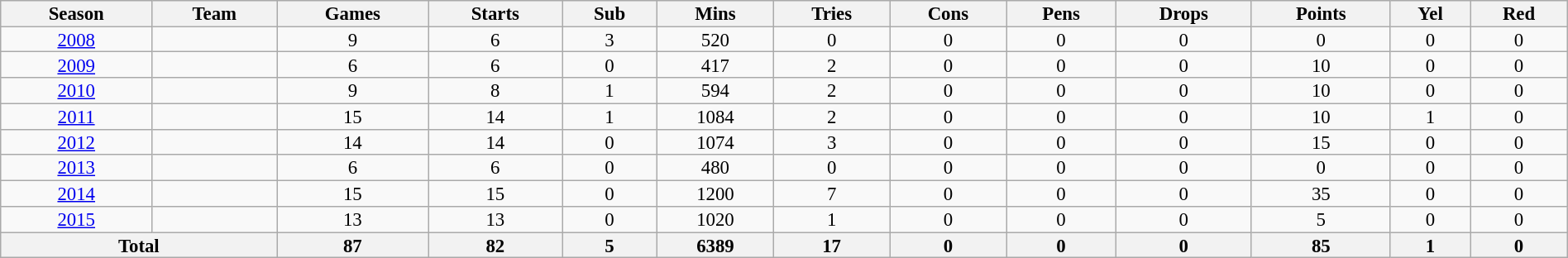<table class="wikitable" style="text-align:center; line-height:90%; font-size:95%; width:100%;">
<tr>
<th>Season</th>
<th>Team</th>
<th>Games</th>
<th>Starts</th>
<th>Sub</th>
<th>Mins</th>
<th>Tries</th>
<th>Cons</th>
<th>Pens</th>
<th>Drops</th>
<th>Points</th>
<th>Yel</th>
<th>Red</th>
</tr>
<tr>
<td><a href='#'>2008</a></td>
<td></td>
<td>9</td>
<td>6</td>
<td>3</td>
<td>520</td>
<td>0</td>
<td>0</td>
<td>0</td>
<td>0</td>
<td>0</td>
<td>0</td>
<td>0</td>
</tr>
<tr>
<td><a href='#'>2009</a></td>
<td></td>
<td>6</td>
<td>6</td>
<td>0</td>
<td>417</td>
<td>2</td>
<td>0</td>
<td>0</td>
<td>0</td>
<td>10</td>
<td>0</td>
<td>0</td>
</tr>
<tr>
<td><a href='#'>2010</a></td>
<td></td>
<td>9</td>
<td>8</td>
<td>1</td>
<td>594</td>
<td>2</td>
<td>0</td>
<td>0</td>
<td>0</td>
<td>10</td>
<td>0</td>
<td>0</td>
</tr>
<tr>
<td><a href='#'>2011</a></td>
<td></td>
<td>15</td>
<td>14</td>
<td>1</td>
<td>1084</td>
<td>2</td>
<td>0</td>
<td>0</td>
<td>0</td>
<td>10</td>
<td>1</td>
<td>0</td>
</tr>
<tr>
<td><a href='#'>2012</a></td>
<td></td>
<td>14</td>
<td>14</td>
<td>0</td>
<td>1074</td>
<td>3</td>
<td>0</td>
<td>0</td>
<td>0</td>
<td>15</td>
<td>0</td>
<td>0</td>
</tr>
<tr>
<td><a href='#'>2013</a></td>
<td></td>
<td>6</td>
<td>6</td>
<td>0</td>
<td>480</td>
<td>0</td>
<td>0</td>
<td>0</td>
<td>0</td>
<td>0</td>
<td>0</td>
<td>0</td>
</tr>
<tr>
<td><a href='#'>2014</a></td>
<td></td>
<td>15</td>
<td>15</td>
<td>0</td>
<td>1200</td>
<td>7</td>
<td>0</td>
<td>0</td>
<td>0</td>
<td>35</td>
<td>0</td>
<td>0</td>
</tr>
<tr>
<td><a href='#'>2015</a></td>
<td></td>
<td>13</td>
<td>13</td>
<td>0</td>
<td>1020</td>
<td>1</td>
<td>0</td>
<td>0</td>
<td>0</td>
<td>5</td>
<td>0</td>
<td>0</td>
</tr>
<tr>
<th colspan="2">Total</th>
<th>87</th>
<th>82</th>
<th>5</th>
<th>6389</th>
<th>17</th>
<th>0</th>
<th>0</th>
<th>0</th>
<th>85</th>
<th>1</th>
<th>0</th>
</tr>
</table>
